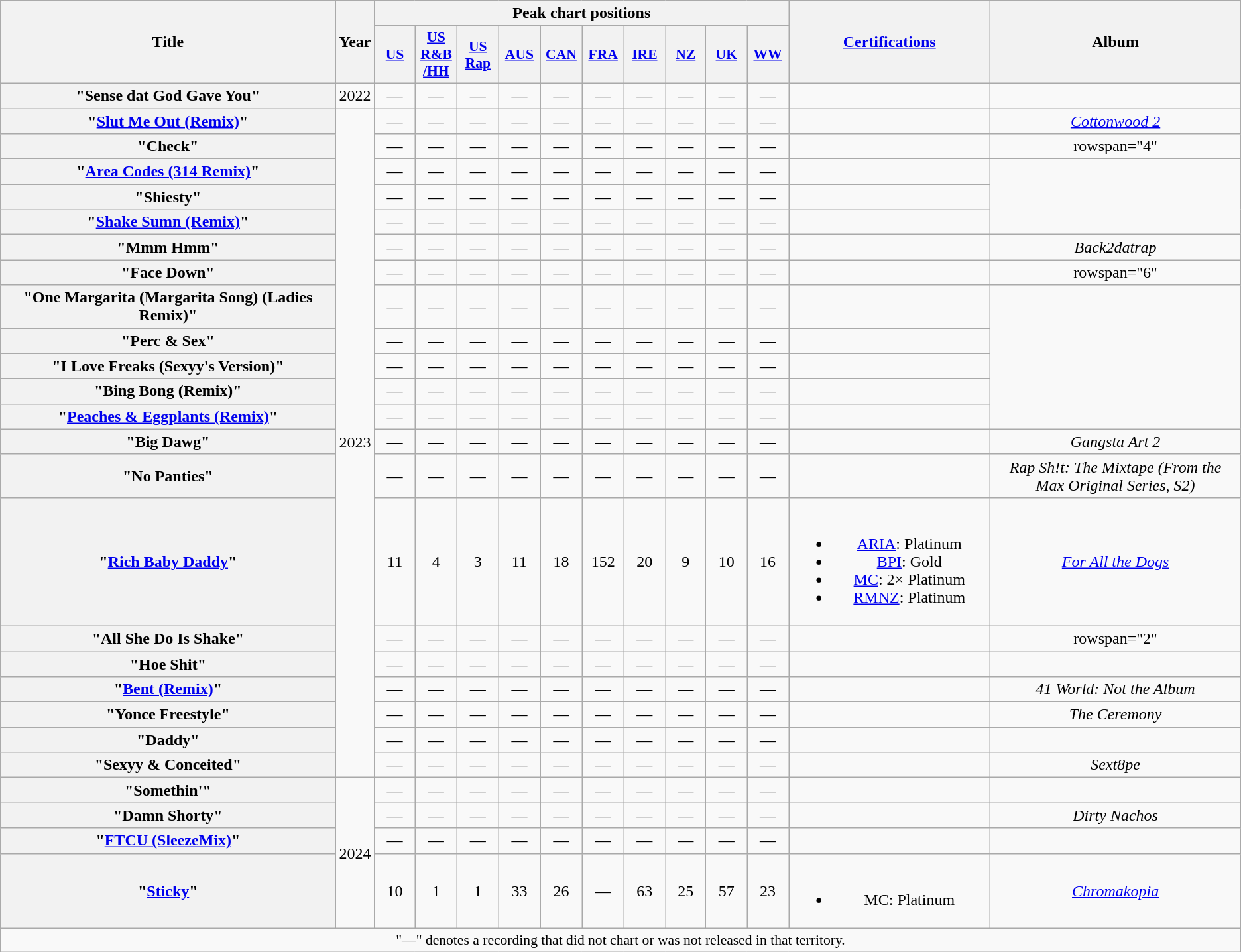<table class="wikitable plainrowheaders" style="text-align:center;">
<tr>
<th scope="col" rowspan="2" style="width:22.5em;">Title</th>
<th scope="col" rowspan="2" style="width:1em;">Year</th>
<th scope="col" colspan="10">Peak chart positions</th>
<th scope="col" rowspan="2" style="width:13em;"><a href='#'>Certifications</a></th>
<th scope="col" rowspan="2" style="width:16.5em;">Album</th>
</tr>
<tr>
<th scope="col" style="width:2.5em;font-size:90%;"><a href='#'>US</a><br></th>
<th scope="col" style="width:2.5em;font-size:90%;"><a href='#'>US<br>R&B<br>/HH</a><br></th>
<th scope="col" style="width:2.5em;font-size:90%;"><a href='#'>US<br>Rap</a><br></th>
<th scope="col" style="width:2.5em;font-size:90%;"><a href='#'>AUS</a><br></th>
<th scope="col" style="width:2.5em;font-size:90%;"><a href='#'>CAN</a><br></th>
<th scope="col" style="width:2.5em;font-size:90%;"><a href='#'>FRA</a><br></th>
<th scope="col" style="width:2.5em;font-size:90%;"><a href='#'>IRE</a><br></th>
<th scope="col" style="width:2.5em;font-size:90%;"><a href='#'>NZ</a><br></th>
<th scope="col" style="width:2.5em;font-size:90%;"><a href='#'>UK</a><br></th>
<th scope="col" style="width:2.5em;font-size:90%;"><a href='#'>WW</a><br></th>
</tr>
<tr>
<th scope="row">"Sense dat God Gave You"<br></th>
<td>2022</td>
<td>—</td>
<td>—</td>
<td>—</td>
<td>—</td>
<td>—</td>
<td>—</td>
<td>—</td>
<td>—</td>
<td>—</td>
<td>—</td>
<td></td>
<td></td>
</tr>
<tr>
<th scope="row">"<a href='#'>Slut Me Out (Remix)</a>"<br></th>
<td rowspan="21">2023</td>
<td>—</td>
<td>—</td>
<td>—</td>
<td>—</td>
<td>—</td>
<td>—</td>
<td>—</td>
<td>—</td>
<td>—</td>
<td>—</td>
<td></td>
<td><em><a href='#'>Cottonwood 2</a></em></td>
</tr>
<tr>
<th scope="row">"Check"<br></th>
<td>—</td>
<td>—</td>
<td>—</td>
<td>—</td>
<td>—</td>
<td>—</td>
<td>—</td>
<td>—</td>
<td>—</td>
<td>—</td>
<td></td>
<td>rowspan="4" </td>
</tr>
<tr>
<th scope="row">"<a href='#'>Area Codes (314 Remix)</a>"<br></th>
<td>—</td>
<td>—</td>
<td>—</td>
<td>—</td>
<td>—</td>
<td>—</td>
<td>—</td>
<td>—</td>
<td>—</td>
<td>—</td>
<td></td>
</tr>
<tr>
<th scope="row">"Shiesty"<br></th>
<td>—</td>
<td>—</td>
<td>—</td>
<td>—</td>
<td>—</td>
<td>—</td>
<td>—</td>
<td>—</td>
<td>—</td>
<td>—</td>
<td></td>
</tr>
<tr>
<th scope="row">"<a href='#'>Shake Sumn (Remix)</a>"<br></th>
<td>—</td>
<td>—</td>
<td>—</td>
<td>—</td>
<td>—</td>
<td>—</td>
<td>—</td>
<td>—</td>
<td>—</td>
<td>—</td>
<td></td>
</tr>
<tr>
<th scope="row">"Mmm Hmm"<br></th>
<td>—</td>
<td>—</td>
<td>—</td>
<td>—</td>
<td>—</td>
<td>—</td>
<td>—</td>
<td>—</td>
<td>—</td>
<td>—</td>
<td></td>
<td><em>Back2datrap</em></td>
</tr>
<tr>
<th scope="row">"Face Down"<br></th>
<td>—</td>
<td>—</td>
<td>—</td>
<td>—</td>
<td>—</td>
<td>—</td>
<td>—</td>
<td>—</td>
<td>—</td>
<td>—</td>
<td></td>
<td>rowspan="6" </td>
</tr>
<tr>
<th scope="row">"One Margarita (Margarita Song) (Ladies Remix)"<br></th>
<td>—</td>
<td>—</td>
<td>—</td>
<td>—</td>
<td>—</td>
<td>—</td>
<td>—</td>
<td>—</td>
<td>—</td>
<td>—</td>
<td></td>
</tr>
<tr>
<th scope="row">"Perc & Sex"<br></th>
<td>—</td>
<td>—</td>
<td>—</td>
<td>—</td>
<td>—</td>
<td>—</td>
<td>—</td>
<td>—</td>
<td>—</td>
<td>—</td>
<td></td>
</tr>
<tr>
<th scope="row">"I Love Freaks (Sexyy's Version)"<br></th>
<td>—</td>
<td>—</td>
<td>—</td>
<td>—</td>
<td>—</td>
<td>—</td>
<td>—</td>
<td>—</td>
<td>—</td>
<td>—</td>
<td></td>
</tr>
<tr>
<th scope="row">"Bing Bong (Remix)"<br></th>
<td>—</td>
<td>—</td>
<td>—</td>
<td>—</td>
<td>—</td>
<td>—</td>
<td>—</td>
<td>—</td>
<td>—</td>
<td>—</td>
<td></td>
</tr>
<tr>
<th scope="row">"<a href='#'>Peaches & Eggplants (Remix)</a>"<br></th>
<td>—</td>
<td>—</td>
<td>—</td>
<td>—</td>
<td>—</td>
<td>—</td>
<td>—</td>
<td>—</td>
<td>—</td>
<td>—</td>
<td></td>
</tr>
<tr>
<th scope="row">"Big Dawg"<br></th>
<td>—</td>
<td>—</td>
<td>—</td>
<td>—</td>
<td>—</td>
<td>—</td>
<td>—</td>
<td>—</td>
<td>—</td>
<td>—</td>
<td></td>
<td><em>Gangsta Art 2</em></td>
</tr>
<tr>
<th scope="row">"No Panties"<br></th>
<td>—</td>
<td>—</td>
<td>—</td>
<td>—</td>
<td>—</td>
<td>—</td>
<td>—</td>
<td>—</td>
<td>—</td>
<td>—</td>
<td></td>
<td><em>Rap Sh!t: The Mixtape (From the Max Original Series, S2)</em></td>
</tr>
<tr>
<th scope="row">"<a href='#'>Rich Baby Daddy</a>"<br></th>
<td>11</td>
<td>4</td>
<td>3</td>
<td>11</td>
<td>18</td>
<td>152</td>
<td>20</td>
<td>9</td>
<td>10</td>
<td>16</td>
<td><br><ul><li><a href='#'>ARIA</a>: Platinum</li><li><a href='#'>BPI</a>: Gold</li><li><a href='#'>MC</a>: 2× Platinum</li><li><a href='#'>RMNZ</a>: Platinum</li></ul></td>
<td><em><a href='#'>For All the Dogs</a></em></td>
</tr>
<tr>
<th scope="row">"All She Do Is Shake"<br></th>
<td>—</td>
<td>—</td>
<td>—</td>
<td>—</td>
<td>—</td>
<td>—</td>
<td>—</td>
<td>—</td>
<td>—</td>
<td>—</td>
<td></td>
<td>rowspan="2" </td>
</tr>
<tr>
<th scope="row">"Hoe Shit"<br></th>
<td>—</td>
<td>—</td>
<td>—</td>
<td>—</td>
<td>—</td>
<td>—</td>
<td>—</td>
<td>—</td>
<td>—</td>
<td>—</td>
<td></td>
</tr>
<tr>
<th scope="row">"<a href='#'>Bent (Remix)</a>"<br></th>
<td>—</td>
<td>—</td>
<td>—</td>
<td>—</td>
<td>—</td>
<td>—</td>
<td>—</td>
<td>—</td>
<td>—</td>
<td>—</td>
<td></td>
<td><em>41 World: Not the Album</em></td>
</tr>
<tr>
<th scope="row">"Yonce Freestyle"<br></th>
<td>—</td>
<td>—</td>
<td>—</td>
<td>—</td>
<td>—</td>
<td>—</td>
<td>—</td>
<td>—</td>
<td>—</td>
<td>—</td>
<td></td>
<td><em>The Ceremony</em></td>
</tr>
<tr>
<th scope="row">"Daddy"<br></th>
<td>—</td>
<td>—</td>
<td>—</td>
<td>—</td>
<td>—</td>
<td>—</td>
<td>—</td>
<td>—</td>
<td>—</td>
<td>—</td>
<td></td>
<td></td>
</tr>
<tr>
<th scope="row">"Sexyy & Conceited"<br></th>
<td>—</td>
<td>—</td>
<td>—</td>
<td>—</td>
<td>—</td>
<td>—</td>
<td>—</td>
<td>—</td>
<td>—</td>
<td>—</td>
<td></td>
<td><em>Sext8pe</em></td>
</tr>
<tr>
<th scope="row">"Somethin'"<br></th>
<td rowspan="4">2024</td>
<td>—</td>
<td>—</td>
<td>—</td>
<td>—</td>
<td>—</td>
<td>—</td>
<td>—</td>
<td>—</td>
<td>—</td>
<td>—</td>
<td></td>
<td></td>
</tr>
<tr>
<th scope="row">"Damn Shorty"<br></th>
<td>—</td>
<td>—</td>
<td>—</td>
<td>—</td>
<td>—</td>
<td>—</td>
<td>—</td>
<td>—</td>
<td>—</td>
<td>—</td>
<td></td>
<td><em>Dirty Nachos</em></td>
</tr>
<tr>
<th scope="row">"<a href='#'>FTCU (SleezeMix)</a>"<br></th>
<td>—</td>
<td>—</td>
<td>—</td>
<td>—</td>
<td>—</td>
<td>—</td>
<td>—</td>
<td>—</td>
<td>—</td>
<td>—</td>
<td></td>
<td></td>
</tr>
<tr>
<th scope="row">"<a href='#'>Sticky</a>"<br></th>
<td>10</td>
<td>1</td>
<td>1</td>
<td>33</td>
<td>26</td>
<td>—</td>
<td>63</td>
<td>25</td>
<td>57</td>
<td>23</td>
<td><br><ul><li>MC: Platinum</li></ul></td>
<td><em><a href='#'>Chromakopia</a></em></td>
</tr>
<tr>
<td colspan="14" style="font-size:90%">"—" denotes a recording that did not chart or was not released in that territory.</td>
</tr>
</table>
